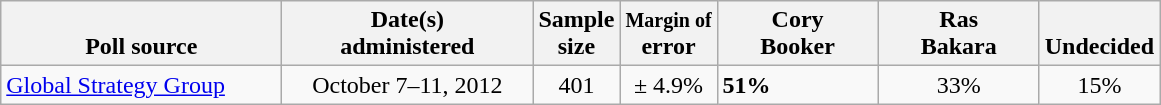<table class="wikitable">
<tr valign= bottom>
<th style="width:180px;">Poll source</th>
<th style="width:160px;">Date(s)<br>administered</th>
<th class=small>Sample<br>size</th>
<th><small>Margin of</small><br>error</th>
<th style="width:100px;">Cory<br>Booker</th>
<th style="width:100px;">Ras<br>Bakara</th>
<th style="width:40px;">Undecided</th>
</tr>
<tr>
<td><a href='#'>Global Strategy Group</a></td>
<td align=center>October 7–11, 2012</td>
<td align=center>401</td>
<td align=center>± 4.9%</td>
<td><strong>51%</strong></td>
<td align=center>33%</td>
<td align=center>15%</td>
</tr>
</table>
